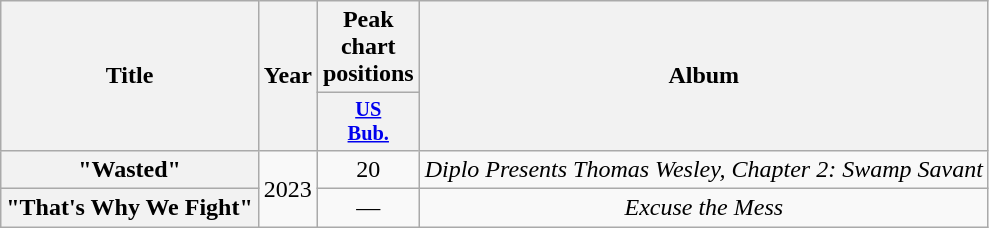<table class="wikitable plainrowheaders" style="text-align:center">
<tr>
<th scope="col" rowspan="2">Title</th>
<th scope="col" rowspan="2">Year</th>
<th scope="col">Peak chart positions</th>
<th scope="col" rowspan="2">Album</th>
</tr>
<tr>
<th scope="col" style="width:3em; font-size:85%"><a href='#'>US<br>Bub.</a><br></th>
</tr>
<tr>
<th scope="row">"Wasted"<br></th>
<td rowspan="2">2023</td>
<td>20</td>
<td><em>Diplo Presents Thomas Wesley, Chapter 2: Swamp Savant</em></td>
</tr>
<tr>
<th scope="row">"That's Why We Fight"<br></th>
<td>—</td>
<td><em>Excuse the Mess</em></td>
</tr>
</table>
